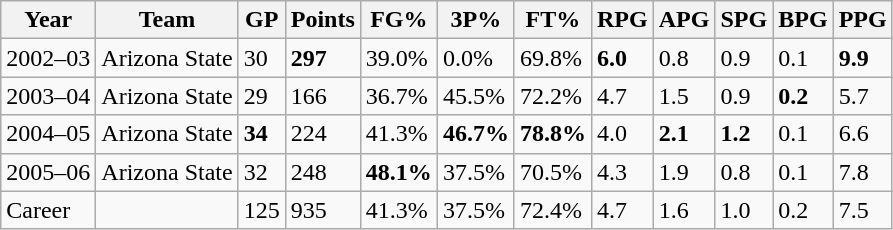<table class="wikitable">
<tr>
<th>Year</th>
<th>Team</th>
<th>GP</th>
<th>Points</th>
<th>FG%</th>
<th>3P%</th>
<th>FT%</th>
<th>RPG</th>
<th>APG</th>
<th>SPG</th>
<th>BPG</th>
<th>PPG</th>
</tr>
<tr>
<td>2002–03</td>
<td>Arizona State</td>
<td>30</td>
<td><strong>297</strong></td>
<td>39.0%</td>
<td>0.0%</td>
<td>69.8%</td>
<td><strong>6.0</strong></td>
<td>0.8</td>
<td>0.9</td>
<td>0.1</td>
<td><strong>9.9</strong></td>
</tr>
<tr>
<td>2003–04</td>
<td>Arizona State</td>
<td>29</td>
<td>166</td>
<td>36.7%</td>
<td>45.5%</td>
<td>72.2%</td>
<td>4.7</td>
<td>1.5</td>
<td>0.9</td>
<td><strong>0.2</strong></td>
<td>5.7</td>
</tr>
<tr>
<td>2004–05</td>
<td>Arizona State</td>
<td><strong>34</strong></td>
<td>224</td>
<td>41.3%</td>
<td><strong>46.7%</strong></td>
<td><strong>78.8%</strong></td>
<td>4.0</td>
<td><strong>2.1</strong></td>
<td><strong>1.2</strong></td>
<td>0.1</td>
<td>6.6</td>
</tr>
<tr>
<td>2005–06</td>
<td>Arizona State</td>
<td>32</td>
<td>248</td>
<td><strong>48.1%</strong></td>
<td>37.5%</td>
<td>70.5%</td>
<td>4.3</td>
<td>1.9</td>
<td>0.8</td>
<td>0.1</td>
<td>7.8</td>
</tr>
<tr>
<td>Career</td>
<td></td>
<td>125</td>
<td>935</td>
<td>41.3%</td>
<td>37.5%</td>
<td>72.4%</td>
<td>4.7</td>
<td>1.6</td>
<td>1.0</td>
<td>0.2</td>
<td>7.5</td>
</tr>
</table>
